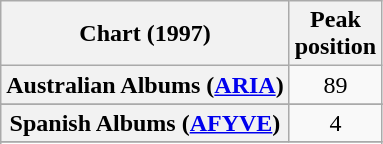<table class="wikitable sortable plainrowheaders" style="text-align:center">
<tr>
<th scope="col">Chart (1997)</th>
<th scope="col">Peak<br>position</th>
</tr>
<tr>
<th scope="row">Australian Albums (<a href='#'>ARIA</a>)</th>
<td>89</td>
</tr>
<tr>
</tr>
<tr>
</tr>
<tr>
</tr>
<tr>
</tr>
<tr>
</tr>
<tr>
</tr>
<tr>
</tr>
<tr>
</tr>
<tr>
</tr>
<tr>
</tr>
<tr>
<th scope="row">Spanish Albums (<a href='#'>AFYVE</a>)</th>
<td align="center">4</td>
</tr>
<tr>
</tr>
<tr>
</tr>
<tr>
</tr>
</table>
